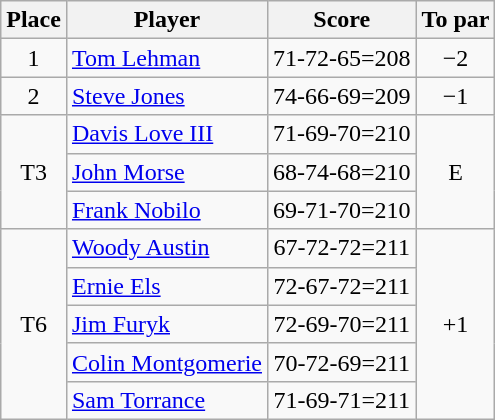<table class="wikitable">
<tr>
<th>Place</th>
<th>Player</th>
<th>Score</th>
<th>To par</th>
</tr>
<tr>
<td align=center>1</td>
<td> <a href='#'>Tom Lehman</a></td>
<td align=center>71-72-65=208</td>
<td align=center>−2</td>
</tr>
<tr>
<td align=center>2</td>
<td> <a href='#'>Steve Jones</a></td>
<td align=center>74-66-69=209</td>
<td align=center>−1</td>
</tr>
<tr>
<td rowspan="3" align=center>T3</td>
<td> <a href='#'>Davis Love III</a></td>
<td align=center>71-69-70=210</td>
<td rowspan="3" align=center>E</td>
</tr>
<tr>
<td> <a href='#'>John Morse</a></td>
<td align=center>68-74-68=210</td>
</tr>
<tr>
<td> <a href='#'>Frank Nobilo</a></td>
<td align=center>69-71-70=210</td>
</tr>
<tr>
<td rowspan="5" align=center>T6</td>
<td> <a href='#'>Woody Austin</a></td>
<td align=center>67-72-72=211</td>
<td rowspan="5"  align=center>+1</td>
</tr>
<tr>
<td> <a href='#'>Ernie Els</a></td>
<td align=center>72-67-72=211</td>
</tr>
<tr>
<td> <a href='#'>Jim Furyk</a></td>
<td align=center>72-69-70=211</td>
</tr>
<tr>
<td> <a href='#'>Colin Montgomerie</a></td>
<td align=center>70-72-69=211</td>
</tr>
<tr>
<td> <a href='#'>Sam Torrance</a></td>
<td align=center>71-69-71=211</td>
</tr>
</table>
